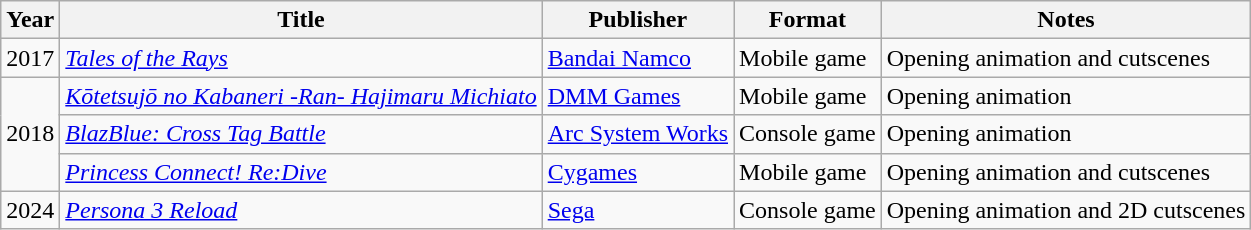<table class="wikitable sortable">
<tr>
<th>Year</th>
<th>Title</th>
<th>Publisher</th>
<th>Format</th>
<th>Notes</th>
</tr>
<tr>
<td>2017</td>
<td><em><a href='#'>Tales of the Rays</a></em></td>
<td><a href='#'>Bandai Namco</a></td>
<td>Mobile game</td>
<td>Opening animation and cutscenes</td>
</tr>
<tr>
<td rowspan="3">2018</td>
<td><em><a href='#'>Kōtetsujō no Kabaneri -Ran- Hajimaru Michiato</a></em></td>
<td><a href='#'>DMM Games</a></td>
<td>Mobile game</td>
<td>Opening animation</td>
</tr>
<tr>
<td><em><a href='#'>BlazBlue: Cross Tag Battle</a></em></td>
<td><a href='#'>Arc System Works</a></td>
<td>Console game</td>
<td>Opening animation</td>
</tr>
<tr>
<td><em><a href='#'>Princess Connect! Re:Dive</a></em></td>
<td><a href='#'>Cygames</a></td>
<td>Mobile game</td>
<td>Opening animation and cutscenes</td>
</tr>
<tr>
<td>2024</td>
<td><em><a href='#'>Persona 3 Reload</a></em></td>
<td><a href='#'>Sega</a></td>
<td>Console game</td>
<td>Opening animation and 2D cutscenes</td>
</tr>
</table>
